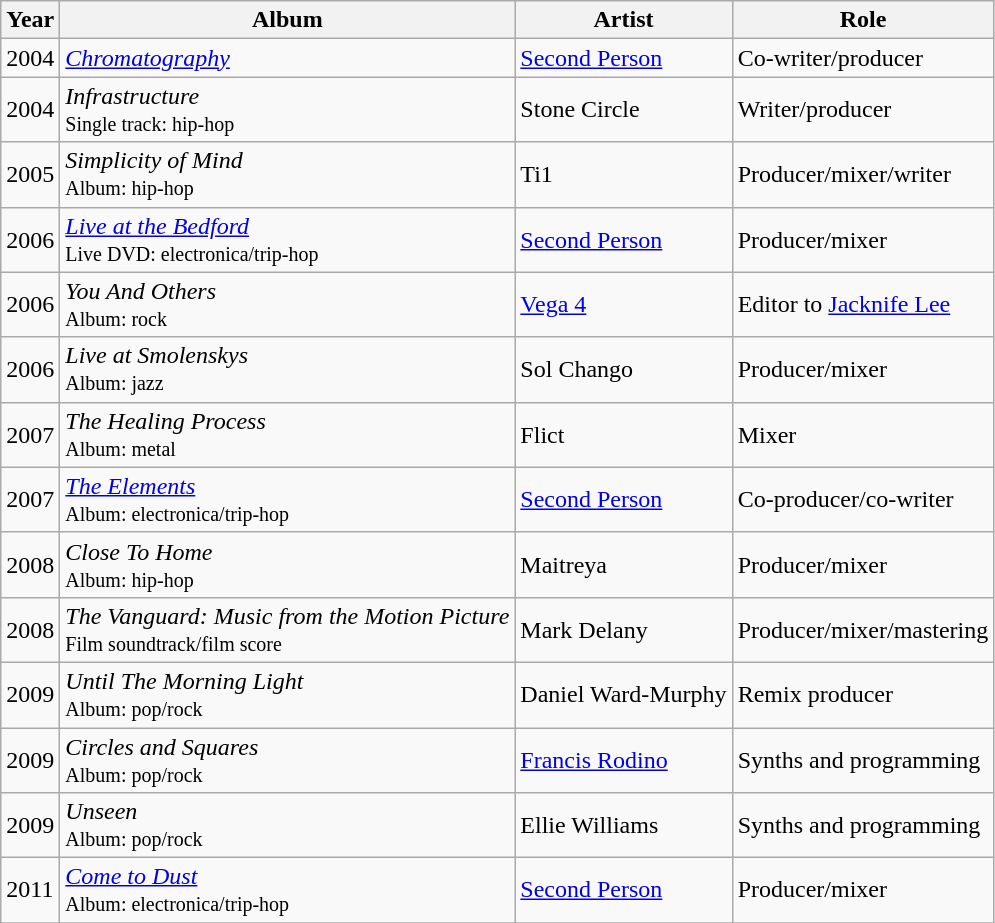<table class="wikitable sortable">
<tr>
<th>Year</th>
<th>Album</th>
<th>Artist</th>
<th>Role</th>
</tr>
<tr>
<td>2004</td>
<td><em><a href='#'>Chromatography</a></em></td>
<td><a href='#'>Second Person</a></td>
<td>Co-writer/producer</td>
</tr>
<tr>
<td>2004</td>
<td><em>Infrastructure</em><br><small>Single track: hip-hop</small></td>
<td>Stone Circle</td>
<td>Writer/producer</td>
</tr>
<tr>
<td>2005</td>
<td><em>Simplicity of Mind</em><br><small>Album: hip-hop</small></td>
<td>Ti1</td>
<td>Producer/mixer/writer</td>
</tr>
<tr>
<td>2006</td>
<td><em><a href='#'>Live at the Bedford</a></em><br><small>Live DVD: electronica/trip-hop</small></td>
<td><a href='#'>Second Person</a></td>
<td>Producer/mixer</td>
</tr>
<tr>
<td>2006</td>
<td><em>You And Others</em><br><small>Album: rock</small></td>
<td><a href='#'>Vega 4</a></td>
<td>Editor to <a href='#'>Jacknife Lee</a></td>
</tr>
<tr>
<td>2006</td>
<td><em>Live at Smolenskys</em><br><small>Album: jazz</small></td>
<td>Sol Chango</td>
<td>Producer/mixer</td>
</tr>
<tr>
<td>2007</td>
<td><em>The Healing Process</em><br><small>Album: metal</small></td>
<td>Flict</td>
<td>Mixer</td>
</tr>
<tr>
<td>2007</td>
<td><em><a href='#'>The Elements</a></em><br><small>Album: electronica/trip-hop</small></td>
<td><a href='#'>Second Person</a></td>
<td>Co-producer/co-writer</td>
</tr>
<tr>
<td>2008</td>
<td><em>Close To Home</em><br><small>Album: hip-hop</small></td>
<td>Maitreya</td>
<td>Producer/mixer</td>
</tr>
<tr>
<td>2008</td>
<td><em>The Vanguard: Music from the Motion Picture</em><br><small>Film soundtrack/film score</small></td>
<td>Mark Delany</td>
<td>Producer/mixer/mastering</td>
</tr>
<tr>
<td>2009</td>
<td><em>Until The Morning Light</em><br><small>Album: pop/rock</small></td>
<td>Daniel Ward-Murphy</td>
<td>Remix producer</td>
</tr>
<tr>
<td>2009</td>
<td><em>Circles and Squares</em><br><small>Album: pop/rock</small></td>
<td><a href='#'>Francis Rodino</a></td>
<td>Synths and programming</td>
</tr>
<tr>
<td>2009</td>
<td><em>Unseen</em><br><small>Album: pop/rock</small></td>
<td>Ellie Williams</td>
<td>Synths and programming</td>
</tr>
<tr>
<td>2011</td>
<td><em><a href='#'>Come to Dust</a></em><br><small>Album: electronica/trip-hop</small></td>
<td><a href='#'>Second Person</a></td>
<td>Producer/mixer</td>
</tr>
<tr>
</tr>
</table>
